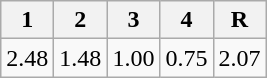<table class=wikitable>
<tr>
<th>1</th>
<th>2</th>
<th>3</th>
<th>4</th>
<th>R</th>
</tr>
<tr>
<td>2.48</td>
<td>1.48</td>
<td>1.00</td>
<td>0.75</td>
<td>2.07</td>
</tr>
</table>
